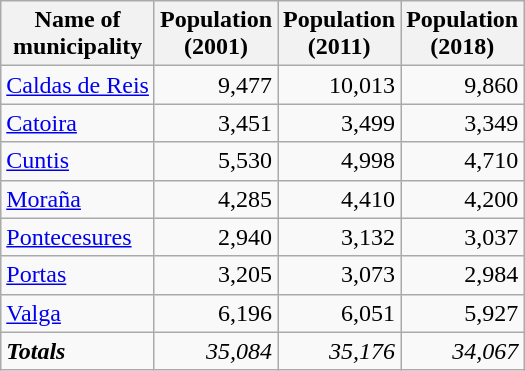<table class="wikitable sortable">
<tr>
<th>Name of<br>municipality</th>
<th>Population<br>(2001)</th>
<th>Population<br>(2011)</th>
<th>Population<br>(2018)</th>
</tr>
<tr>
<td><a href='#'>Caldas de Reis</a></td>
<td align="right">9,477</td>
<td align="right">10,013</td>
<td align="right">9,860</td>
</tr>
<tr>
<td><a href='#'>Catoira</a></td>
<td align="right">3,451</td>
<td align="right">3,499</td>
<td align="right">3,349</td>
</tr>
<tr>
<td><a href='#'>Cuntis</a></td>
<td align="right">5,530</td>
<td align="right">4,998</td>
<td align="right">4,710</td>
</tr>
<tr>
<td><a href='#'>Moraña</a></td>
<td align="right">4,285</td>
<td align="right">4,410</td>
<td align="right">4,200</td>
</tr>
<tr>
<td><a href='#'>Pontecesures</a></td>
<td align="right">2,940</td>
<td align="right">3,132</td>
<td align="right">3,037</td>
</tr>
<tr>
<td><a href='#'>Portas</a></td>
<td align="right">3,205</td>
<td align="right">3,073</td>
<td align="right">2,984</td>
</tr>
<tr>
<td><a href='#'>Valga</a></td>
<td align="right">6,196</td>
<td align="right">6,051</td>
<td align="right">5,927</td>
</tr>
<tr>
<td><strong><em>Totals</em></strong></td>
<td align="right"><em>35,084</em></td>
<td align="right"><em>35,176</em></td>
<td align="right"><em>34,067</em></td>
</tr>
</table>
